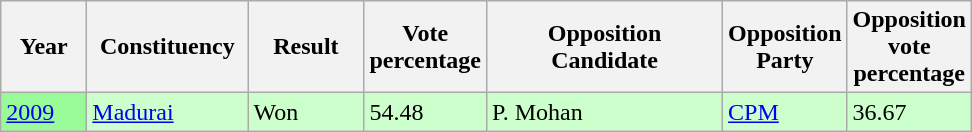<table class="sortable wikitable">
<tr>
<th width=50>Year</th>
<th width=100>Constituency</th>
<th width=70>Result</th>
<th width=70>Vote percentage</th>
<th width=150>Opposition Candidate</th>
<th width=70>Opposition Party</th>
<th width=70>Opposition vote percentage</th>
</tr>
<tr style="background:#cfc;">
<td bgcolor=98FB98><a href='#'>2009</a></td>
<td><a href='#'>Madurai</a></td>
<td>Won</td>
<td>54.48</td>
<td>P. Mohan</td>
<td><a href='#'>CPM</a></td>
<td>36.67</td>
</tr>
</table>
